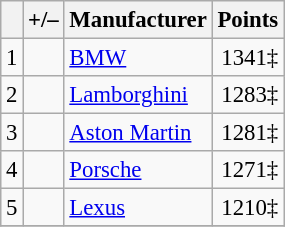<table class="wikitable" style="font-size: 95%;">
<tr>
<th scope="col"></th>
<th scope="col">+/–</th>
<th scope="col">Manufacturer</th>
<th scope="col">Points</th>
</tr>
<tr>
<td align=center>1</td>
<td align="left"></td>
<td> <a href='#'>BMW</a></td>
<td align=right>1341‡</td>
</tr>
<tr>
<td align=center>2</td>
<td align="left"></td>
<td> <a href='#'>Lamborghini</a></td>
<td align=right>1283‡</td>
</tr>
<tr>
<td align=center>3</td>
<td align="left"></td>
<td> <a href='#'>Aston Martin</a></td>
<td align=right>1281‡</td>
</tr>
<tr>
<td align=center>4</td>
<td align="left"></td>
<td> <a href='#'>Porsche</a></td>
<td align=right>1271‡</td>
</tr>
<tr>
<td align=center>5</td>
<td align="left"></td>
<td> <a href='#'>Lexus</a></td>
<td align=right>1210‡</td>
</tr>
<tr>
</tr>
</table>
